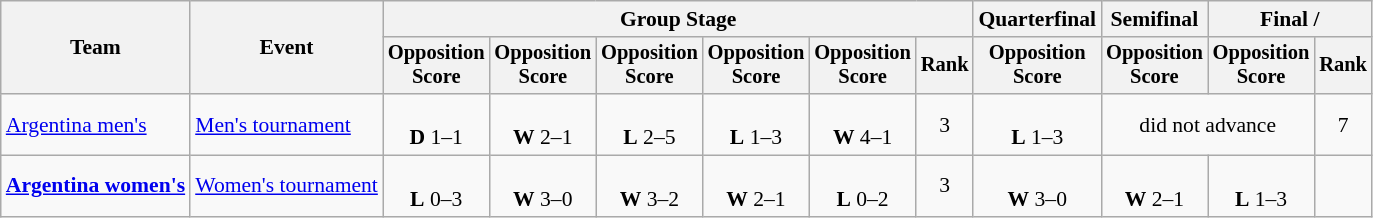<table class="wikitable" style="font-size:90%">
<tr>
<th rowspan=2>Team</th>
<th rowspan=2>Event</th>
<th colspan=6>Group Stage</th>
<th>Quarterfinal</th>
<th>Semifinal</th>
<th colspan=2>Final / </th>
</tr>
<tr style="font-size:95%">
<th>Opposition<br>Score</th>
<th>Opposition<br>Score</th>
<th>Opposition<br>Score</th>
<th>Opposition<br>Score</th>
<th>Opposition<br>Score</th>
<th>Rank</th>
<th>Opposition<br>Score</th>
<th>Opposition<br>Score</th>
<th>Opposition<br>Score</th>
<th>Rank</th>
</tr>
<tr align=center>
<td align=left><a href='#'>Argentina men's</a></td>
<td align=left><a href='#'>Men's tournament</a></td>
<td><br><strong>D</strong> 1–1</td>
<td><br><strong>W</strong> 2–1</td>
<td><br><strong>L</strong> 2–5</td>
<td><br><strong>L</strong> 1–3</td>
<td><br><strong>W</strong> 4–1</td>
<td>3</td>
<td><br><strong>L</strong> 1–3</td>
<td colspan=2>did not advance</td>
<td>7</td>
</tr>
<tr align=center>
<td align=left><strong><a href='#'>Argentina women's</a></strong></td>
<td align=left><a href='#'>Women's tournament</a></td>
<td><br><strong>L</strong> 0–3</td>
<td><br><strong>W</strong> 3–0</td>
<td><br><strong>W</strong> 3–2</td>
<td><br><strong>W</strong> 2–1</td>
<td><br><strong>L</strong> 0–2</td>
<td>3</td>
<td><br><strong>W</strong> 3–0</td>
<td><br><strong>W</strong> 2–1</td>
<td><br><strong>L</strong> 1–3</td>
<td></td>
</tr>
</table>
